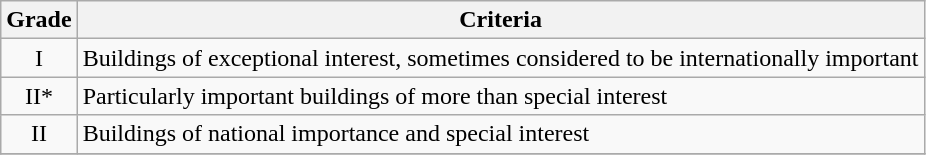<table class="wikitable" border="1">
<tr>
<th>Grade</th>
<th>Criteria</th>
</tr>
<tr>
<td align="center" >I</td>
<td>Buildings of exceptional interest, sometimes considered to be internationally important</td>
</tr>
<tr>
<td align="center" >II*</td>
<td>Particularly important buildings of more than special interest</td>
</tr>
<tr>
<td align="center" >II</td>
<td>Buildings of national importance and special interest</td>
</tr>
<tr>
</tr>
</table>
